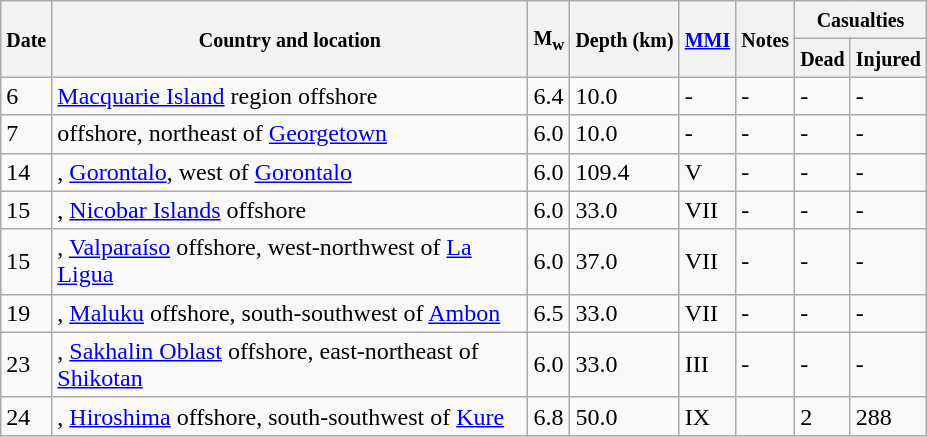<table class="wikitable sortable" style="border:1px black;  margin-left:1em;">
<tr>
<th rowspan="2"><small>Date</small></th>
<th rowspan="2" style="width: 310px"><small>Country and location</small></th>
<th rowspan="2"><small>M<sub>w</sub></small></th>
<th rowspan="2"><small>Depth (km)</small></th>
<th rowspan="2"><small><a href='#'>MMI</a></small></th>
<th rowspan="2" class="unsortable"><small>Notes</small></th>
<th colspan="2"><small>Casualties</small></th>
</tr>
<tr>
<th><small>Dead</small></th>
<th><small>Injured</small></th>
</tr>
<tr>
<td>6</td>
<td><a href='#'>Macquarie Island</a> region offshore</td>
<td>6.4</td>
<td>10.0</td>
<td>-</td>
<td>-</td>
<td>-</td>
<td>-</td>
</tr>
<tr>
<td>7</td>
<td> offshore,  northeast of <a href='#'>Georgetown</a></td>
<td>6.0</td>
<td>10.0</td>
<td>-</td>
<td>-</td>
<td>-</td>
<td>-</td>
</tr>
<tr>
<td>14</td>
<td>, <a href='#'>Gorontalo</a>,  west of <a href='#'>Gorontalo</a></td>
<td>6.0</td>
<td>109.4</td>
<td>V</td>
<td>-</td>
<td>-</td>
<td>-</td>
</tr>
<tr>
<td>15</td>
<td>, <a href='#'>Nicobar Islands</a> offshore</td>
<td>6.0</td>
<td>33.0</td>
<td>VII</td>
<td>-</td>
<td>-</td>
<td>-</td>
</tr>
<tr>
<td>15</td>
<td>, <a href='#'>Valparaíso</a> offshore,  west-northwest of <a href='#'>La Ligua</a></td>
<td>6.0</td>
<td>37.0</td>
<td>VII</td>
<td>-</td>
<td>-</td>
<td>-</td>
</tr>
<tr>
<td>19</td>
<td>, <a href='#'>Maluku</a> offshore,  south-southwest of <a href='#'>Ambon</a></td>
<td>6.5</td>
<td>33.0</td>
<td>VII</td>
<td>-</td>
<td>-</td>
<td>-</td>
</tr>
<tr>
<td>23</td>
<td>, <a href='#'>Sakhalin Oblast</a> offshore,  east-northeast of <a href='#'>Shikotan</a></td>
<td>6.0</td>
<td>33.0</td>
<td>III</td>
<td>-</td>
<td>-</td>
<td>-</td>
</tr>
<tr>
<td>24</td>
<td>, <a href='#'>Hiroshima</a> offshore,  south-southwest of <a href='#'>Kure</a></td>
<td>6.8</td>
<td>50.0</td>
<td>IX</td>
<td></td>
<td>2</td>
<td>288</td>
</tr>
<tr>
</tr>
</table>
